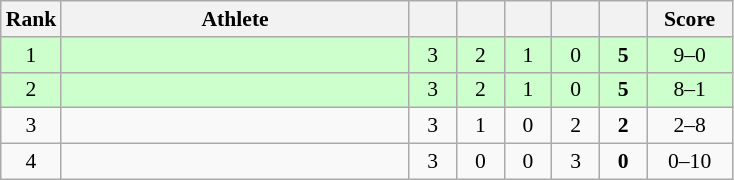<table class="wikitable" style="text-align: center; font-size:90% ">
<tr>
<th width=25>Rank</th>
<th width=225>Athlete</th>
<th width=25></th>
<th width=25></th>
<th width=25></th>
<th width=25></th>
<th width=25></th>
<th width=50>Score</th>
</tr>
<tr bgcolor="ccffcc">
<td>1</td>
<td align=left></td>
<td>3</td>
<td>2</td>
<td>1</td>
<td>0</td>
<td><strong>5</strong></td>
<td>9–0</td>
</tr>
<tr bgcolor="ccffcc">
<td>2</td>
<td align=left></td>
<td>3</td>
<td>2</td>
<td>1</td>
<td>0</td>
<td><strong>5</strong></td>
<td>8–1</td>
</tr>
<tr>
<td>3</td>
<td align=left></td>
<td>3</td>
<td>1</td>
<td>0</td>
<td>2</td>
<td><strong>2</strong></td>
<td>2–8</td>
</tr>
<tr>
<td>4</td>
<td align=left></td>
<td>3</td>
<td>0</td>
<td>0</td>
<td>3</td>
<td><strong>0</strong></td>
<td>0–10</td>
</tr>
</table>
